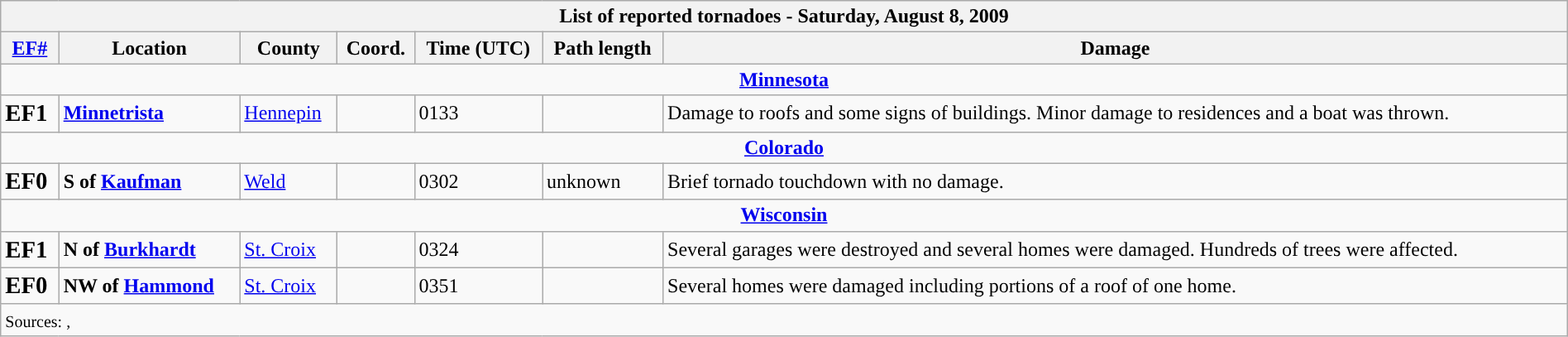<table class="wikitable collapsible" style="width:100%;">
<tr>
<th colspan="7">List of reported tornadoes - Saturday, August 8, 2009</th>
</tr>
<tr>
<th><a href='#'>EF#</a></th>
<th>Location</th>
<th>County</th>
<th>Coord.</th>
<th>Time (UTC)</th>
<th>Path length</th>
<th>Damage</th>
</tr>
<tr>
<td colspan="7" style="text-align:center;"><strong><a href='#'>Minnesota</a></strong></td>
</tr>
<tr>
<td><big><strong>EF1</strong></big></td>
<td><strong><a href='#'>Minnetrista</a></strong></td>
<td><a href='#'>Hennepin</a></td>
<td></td>
<td>0133</td>
<td></td>
<td>Damage to roofs and some signs of buildings. Minor damage to residences and a boat was thrown.</td>
</tr>
<tr>
<td colspan="7" style="text-align:center;"><strong><a href='#'>Colorado</a></strong></td>
</tr>
<tr>
<td><big><strong>EF0</strong></big></td>
<td><strong>S of <a href='#'>Kaufman</a></strong></td>
<td><a href='#'>Weld</a></td>
<td></td>
<td>0302</td>
<td>unknown</td>
<td>Brief tornado touchdown with no damage.</td>
</tr>
<tr>
<td colspan="7" style="text-align:center;"><strong><a href='#'>Wisconsin</a></strong></td>
</tr>
<tr>
<td><big><strong>EF1</strong></big></td>
<td><strong>N of <a href='#'>Burkhardt</a></strong></td>
<td><a href='#'>St. Croix</a></td>
<td></td>
<td>0324</td>
<td></td>
<td>Several garages were destroyed and several homes were damaged. Hundreds of trees were affected.</td>
</tr>
<tr>
<td><big><strong>EF0</strong></big></td>
<td><strong>NW of <a href='#'>Hammond</a></strong></td>
<td><a href='#'>St. Croix</a></td>
<td></td>
<td>0351</td>
<td></td>
<td>Several homes were damaged including portions of a roof of one home.</td>
</tr>
<tr>
<td colspan="7"><small>Sources: , </small></td>
</tr>
</table>
